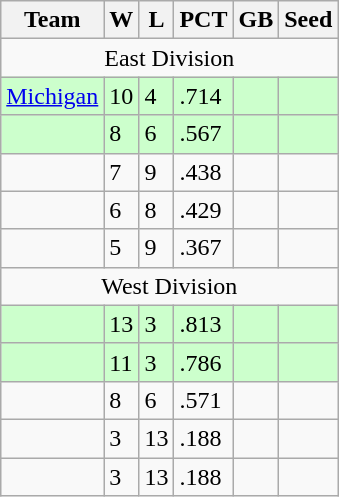<table class=wikitable>
<tr>
<th>Team</th>
<th>W</th>
<th>L</th>
<th>PCT</th>
<th>GB</th>
<th>Seed</th>
</tr>
<tr align=center>
<td colspan=6>East Division</td>
</tr>
<tr bgcolor=#ccffcc>
<td><a href='#'>Michigan</a></td>
<td>10</td>
<td>4</td>
<td>.714</td>
<td></td>
<td></td>
</tr>
<tr bgcolor=#ccffcc>
<td></td>
<td>8</td>
<td>6</td>
<td>.567</td>
<td></td>
<td></td>
</tr>
<tr>
<td></td>
<td>7</td>
<td>9</td>
<td>.438</td>
<td></td>
<td></td>
</tr>
<tr>
<td></td>
<td>6</td>
<td>8</td>
<td>.429</td>
<td></td>
<td></td>
</tr>
<tr>
<td></td>
<td>5</td>
<td>9</td>
<td>.367</td>
<td></td>
<td></td>
</tr>
<tr align=center>
<td colspan=6>West Division</td>
</tr>
<tr bgcolor=#ccffcc>
<td></td>
<td>13</td>
<td>3</td>
<td>.813</td>
<td></td>
<td></td>
</tr>
<tr bgcolor=#ccffcc>
<td></td>
<td>11</td>
<td>3</td>
<td>.786</td>
<td></td>
<td></td>
</tr>
<tr>
<td></td>
<td>8</td>
<td>6</td>
<td>.571</td>
<td></td>
<td></td>
</tr>
<tr>
<td></td>
<td>3</td>
<td>13</td>
<td>.188</td>
<td></td>
<td></td>
</tr>
<tr>
<td></td>
<td>3</td>
<td>13</td>
<td>.188</td>
<td></td>
<td></td>
</tr>
</table>
